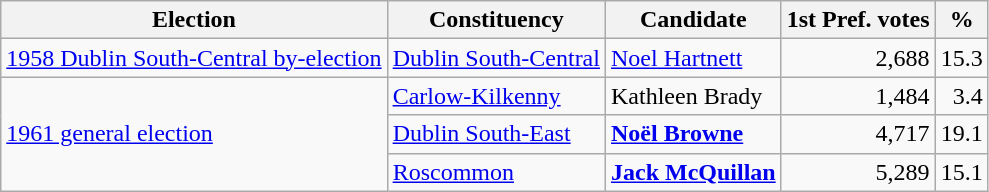<table class="wikitable" border="1">
<tr>
<th>Election</th>
<th>Constituency</th>
<th>Candidate</th>
<th>1st Pref. votes</th>
<th>%</th>
</tr>
<tr>
<td><a href='#'>1958 Dublin South-Central by-election</a></td>
<td><a href='#'>Dublin South-Central</a></td>
<td><a href='#'>Noel Hartnett</a></td>
<td align="right">2,688</td>
<td align="right">15.3</td>
</tr>
<tr>
<td rowspan="3"><a href='#'>1961 general election</a></td>
<td><a href='#'>Carlow-Kilkenny</a></td>
<td>Kathleen Brady</td>
<td align="right">1,484</td>
<td align="right">3.4</td>
</tr>
<tr>
<td><a href='#'>Dublin South-East</a></td>
<td><strong><a href='#'>Noël Browne</a></strong></td>
<td align="right">4,717</td>
<td align="right">19.1</td>
</tr>
<tr>
<td><a href='#'>Roscommon</a></td>
<td><strong><a href='#'>Jack McQuillan</a></strong></td>
<td align="right">5,289</td>
<td align="right">15.1</td>
</tr>
</table>
